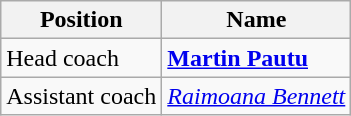<table class="wikitable sortable" style="text-align:center">
<tr>
<th>Position</th>
<th>Name</th>
</tr>
<tr>
<td style="text-align:left;">Head coach</td>
<td style="text-align:left;"> <strong><a href='#'>Martin Pautu</a></strong></td>
</tr>
<tr>
<td style="text-align:left;">Assistant coach</td>
<td style="text-align:left;"><em><a href='#'>Raimoana Bennett</a></em><br></td>
</tr>
</table>
